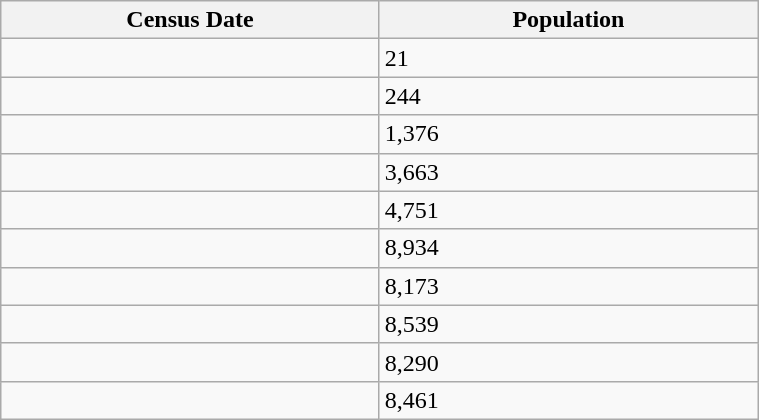<table class="wikitable" width="40%">
<tr>
<th width="50%">Census Date</th>
<th>Population</th>
</tr>
<tr align="left">
<td></td>
<td>21</td>
</tr>
<tr align="left">
<td></td>
<td>244</td>
</tr>
<tr align="left">
<td></td>
<td>1,376</td>
</tr>
<tr align="left">
<td></td>
<td>3,663</td>
</tr>
<tr align="left">
<td></td>
<td>4,751</td>
</tr>
<tr align="left">
<td></td>
<td>8,934</td>
</tr>
<tr align="left">
<td></td>
<td>8,173</td>
</tr>
<tr align="left">
<td></td>
<td>8,539</td>
</tr>
<tr align="left">
<td></td>
<td>8,290</td>
</tr>
<tr align="left">
<td></td>
<td>8,461</td>
</tr>
</table>
